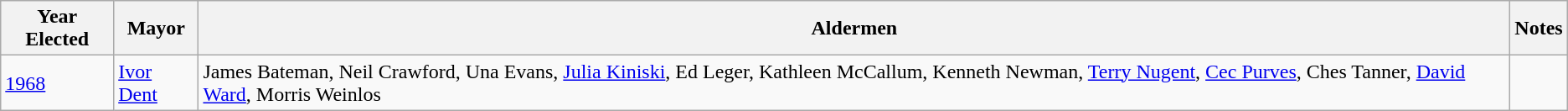<table class="wikitable">
<tr>
<th>Year Elected</th>
<th>Mayor</th>
<th>Aldermen</th>
<th>Notes</th>
</tr>
<tr>
<td><a href='#'>1968</a></td>
<td><a href='#'>Ivor Dent</a></td>
<td>James Bateman, Neil Crawford, Una Evans, <a href='#'>Julia Kiniski</a>, Ed Leger, Kathleen McCallum, Kenneth Newman, <a href='#'>Terry Nugent</a>, <a href='#'>Cec Purves</a>, Ches Tanner, <a href='#'>David Ward</a>, Morris Weinlos</td>
<td></td>
</tr>
</table>
